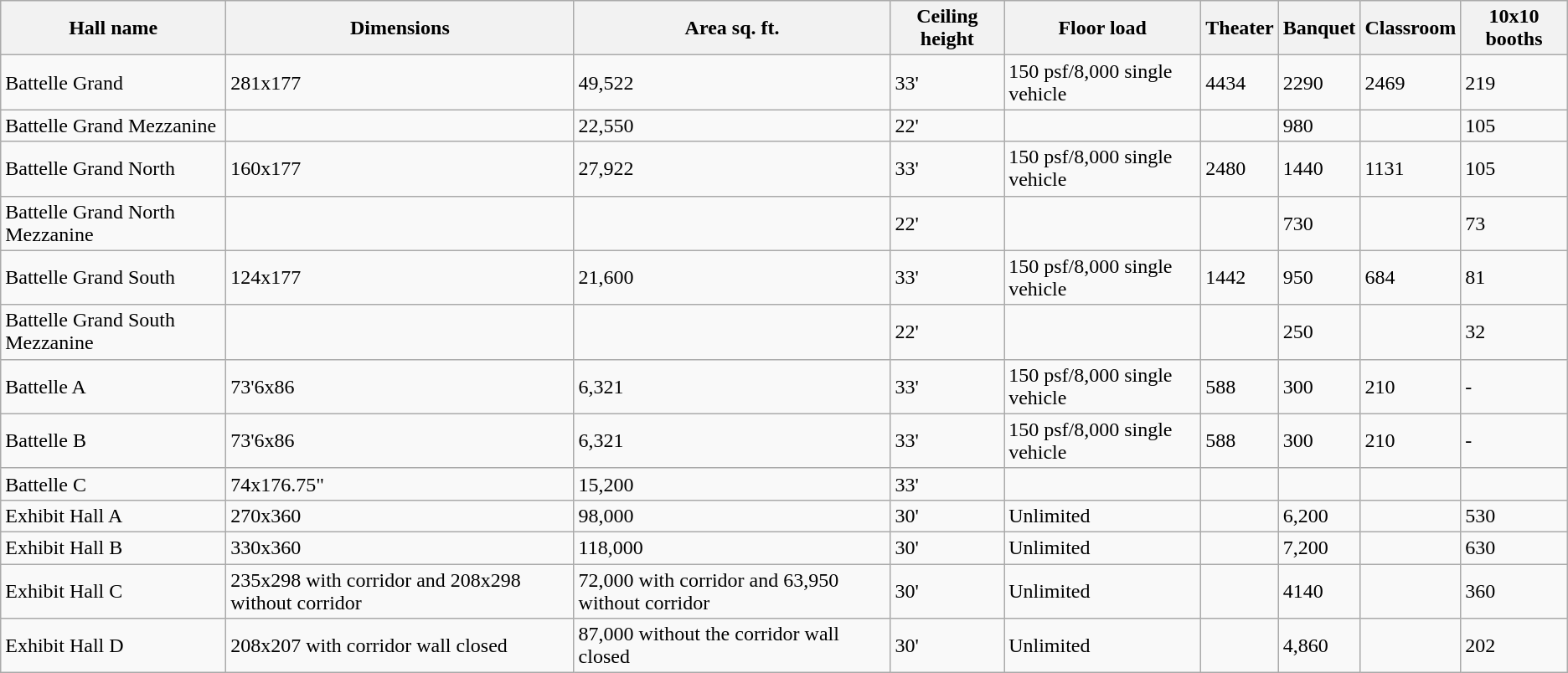<table class="wikitable">
<tr>
<th>Hall name</th>
<th>Dimensions</th>
<th>Area sq. ft.</th>
<th>Ceiling height</th>
<th>Floor load</th>
<th>Theater</th>
<th>Banquet</th>
<th>Classroom</th>
<th>10x10 booths</th>
</tr>
<tr>
<td>Battelle Grand</td>
<td>281x177</td>
<td>49,522</td>
<td>33'</td>
<td>150 psf/8,000 single vehicle</td>
<td>4434</td>
<td>2290</td>
<td>2469</td>
<td>219</td>
</tr>
<tr>
<td>Battelle Grand Mezzanine</td>
<td></td>
<td>22,550</td>
<td>22'</td>
<td></td>
<td></td>
<td>980</td>
<td></td>
<td>105</td>
</tr>
<tr>
<td>Battelle Grand North</td>
<td>160x177</td>
<td>27,922</td>
<td>33'</td>
<td>150 psf/8,000 single vehicle</td>
<td>2480</td>
<td>1440</td>
<td>1131</td>
<td>105</td>
</tr>
<tr>
<td>Battelle Grand North Mezzanine</td>
<td></td>
<td></td>
<td>22'</td>
<td></td>
<td></td>
<td>730</td>
<td></td>
<td>73</td>
</tr>
<tr>
<td>Battelle Grand South</td>
<td>124x177</td>
<td>21,600</td>
<td>33'</td>
<td>150 psf/8,000 single vehicle</td>
<td>1442</td>
<td>950</td>
<td>684</td>
<td>81</td>
</tr>
<tr>
<td>Battelle Grand South Mezzanine</td>
<td></td>
<td></td>
<td>22'</td>
<td></td>
<td></td>
<td>250</td>
<td></td>
<td>32</td>
</tr>
<tr>
<td>Battelle A</td>
<td>73'6x86</td>
<td>6,321</td>
<td>33'</td>
<td>150 psf/8,000 single vehicle</td>
<td>588</td>
<td>300</td>
<td>210</td>
<td>-</td>
</tr>
<tr>
<td>Battelle B</td>
<td>73'6x86</td>
<td>6,321</td>
<td>33'</td>
<td>150 psf/8,000 single vehicle</td>
<td>588</td>
<td>300</td>
<td>210</td>
<td>-</td>
</tr>
<tr>
<td>Battelle C</td>
<td>74x176.75"</td>
<td>15,200</td>
<td>33'</td>
<td></td>
<td></td>
<td></td>
<td></td>
<td></td>
</tr>
<tr>
<td>Exhibit Hall A</td>
<td>270x360</td>
<td>98,000</td>
<td>30'</td>
<td>Unlimited</td>
<td></td>
<td>6,200</td>
<td></td>
<td>530</td>
</tr>
<tr>
<td>Exhibit Hall B</td>
<td>330x360</td>
<td>118,000</td>
<td>30'</td>
<td>Unlimited</td>
<td></td>
<td>7,200</td>
<td></td>
<td>630</td>
</tr>
<tr>
<td>Exhibit Hall C</td>
<td>235x298 with corridor and 208x298 without corridor</td>
<td>72,000 with corridor and 63,950 without corridor</td>
<td>30'</td>
<td>Unlimited</td>
<td></td>
<td>4140</td>
<td></td>
<td>360</td>
</tr>
<tr>
<td>Exhibit Hall D</td>
<td>208x207 with corridor wall closed</td>
<td>87,000 without the corridor wall closed</td>
<td>30'</td>
<td>Unlimited</td>
<td></td>
<td>4,860</td>
<td></td>
<td>202</td>
</tr>
</table>
